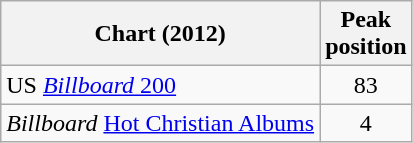<table class="wikitable">
<tr>
<th>Chart (2012)</th>
<th>Peak<br>position</th>
</tr>
<tr>
<td>US <a href='#'><em>Billboard</em> 200</a></td>
<td align="center">83</td>
</tr>
<tr>
<td><em>Billboard</em> <a href='#'>Hot Christian Albums</a></td>
<td align="center">4</td>
</tr>
</table>
